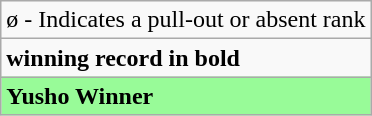<table class="wikitable">
<tr>
<td>ø - Indicates a pull-out or absent rank</td>
</tr>
<tr>
<td><strong>winning record in bold</strong></td>
</tr>
<tr>
<td style="background: PaleGreen;"><strong>Yusho Winner</strong></td>
</tr>
</table>
